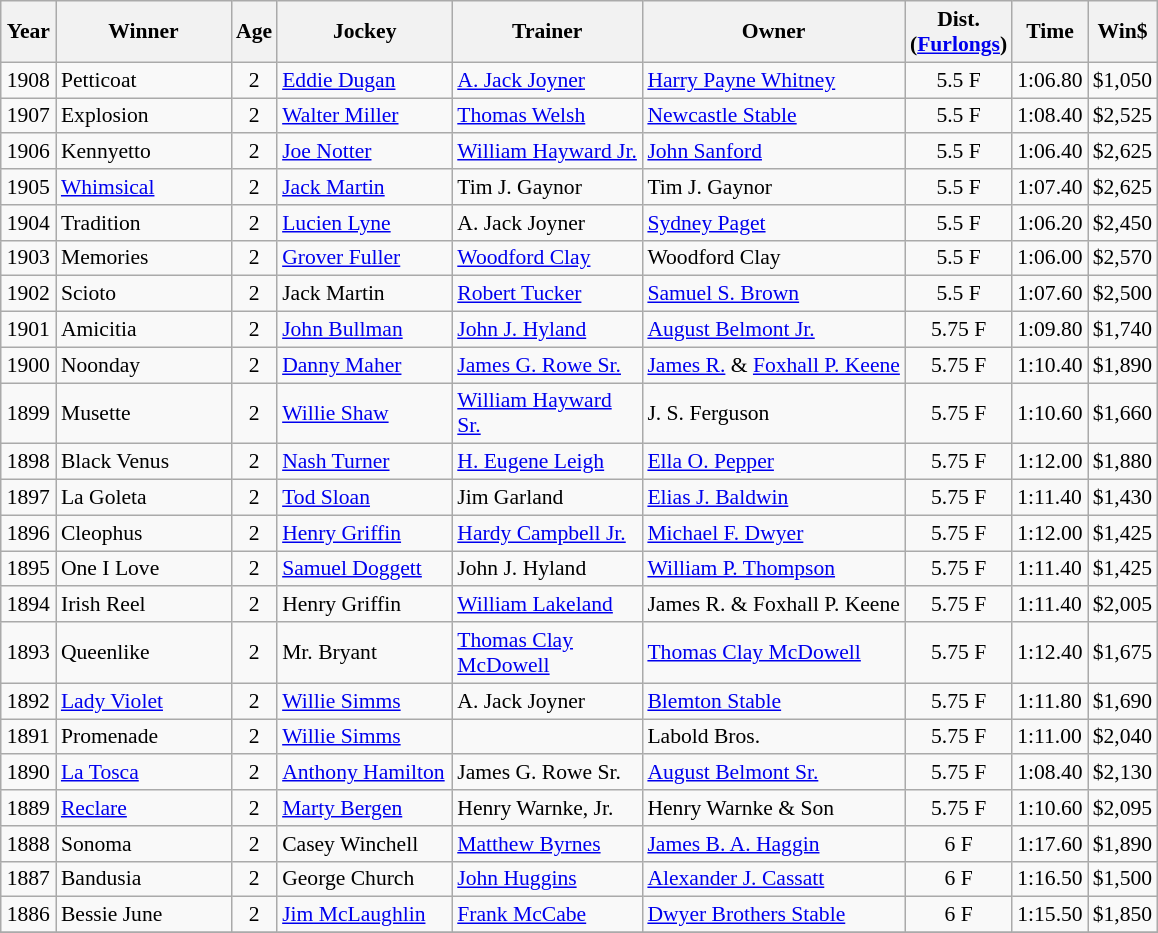<table class="wikitable sortable" style="font-size:90%">
<tr>
<th style="width:30px">Year<br></th>
<th style="width:110px">Winner<br></th>
<th style="width:20px">Age<br></th>
<th style="width:110px">Jockey<br></th>
<th style="width:120px">Trainer<br></th>
<th>Owner<br></th>
<th style="width:25px">Dist.<br> <span>(<a href='#'>Furlongs</a>)</span></th>
<th style="width:25px">Time<br></th>
<th style="width:25px">Win$</th>
</tr>
<tr>
<td align=center>1908</td>
<td>Petticoat</td>
<td align=center>2</td>
<td><a href='#'>Eddie Dugan</a></td>
<td><a href='#'>A. Jack Joyner</a></td>
<td><a href='#'>Harry Payne Whitney</a></td>
<td align=center>5.5 F</td>
<td>1:06.80</td>
<td>$1,050</td>
</tr>
<tr>
<td align=center>1907</td>
<td>Explosion</td>
<td align=center>2</td>
<td><a href='#'>Walter Miller</a></td>
<td><a href='#'>Thomas Welsh</a></td>
<td><a href='#'>Newcastle Stable</a></td>
<td align=center>5.5 F</td>
<td>1:08.40</td>
<td>$2,525</td>
</tr>
<tr>
<td align=center>1906</td>
<td>Kennyetto</td>
<td align=center>2</td>
<td><a href='#'>Joe Notter</a></td>
<td><a href='#'>William Hayward Jr.</a></td>
<td><a href='#'>John Sanford</a></td>
<td align=center>5.5 F</td>
<td>1:06.40</td>
<td>$2,625</td>
</tr>
<tr>
<td align=center>1905</td>
<td><a href='#'>Whimsical</a></td>
<td align=center>2</td>
<td><a href='#'>Jack Martin</a></td>
<td>Tim J. Gaynor</td>
<td>Tim J. Gaynor</td>
<td align=center>5.5 F</td>
<td>1:07.40</td>
<td>$2,625</td>
</tr>
<tr>
<td align=center>1904</td>
<td>Tradition</td>
<td align=center>2</td>
<td><a href='#'>Lucien Lyne</a></td>
<td>A. Jack Joyner</td>
<td><a href='#'>Sydney Paget</a></td>
<td align=center>5.5 F</td>
<td>1:06.20</td>
<td>$2,450</td>
</tr>
<tr>
<td align=center>1903</td>
<td>Memories</td>
<td align=center>2</td>
<td><a href='#'>Grover Fuller</a></td>
<td><a href='#'>Woodford Clay</a></td>
<td>Woodford Clay</td>
<td align=center>5.5 F</td>
<td>1:06.00</td>
<td>$2,570</td>
</tr>
<tr>
<td align=center>1902</td>
<td>Scioto</td>
<td align=center>2</td>
<td>Jack Martin</td>
<td><a href='#'>Robert Tucker</a></td>
<td><a href='#'>Samuel S. Brown</a></td>
<td align=center>5.5 F</td>
<td>1:07.60</td>
<td>$2,500</td>
</tr>
<tr>
<td align=center>1901</td>
<td>Amicitia</td>
<td align=center>2</td>
<td><a href='#'>John Bullman</a></td>
<td><a href='#'>John J. Hyland</a></td>
<td><a href='#'>August Belmont Jr.</a></td>
<td align=center>5.75 F</td>
<td>1:09.80</td>
<td>$1,740</td>
</tr>
<tr>
<td align=center>1900</td>
<td>Noonday</td>
<td align=center>2</td>
<td><a href='#'>Danny Maher</a></td>
<td><a href='#'>James G. Rowe Sr.</a></td>
<td><a href='#'>James R.</a> & <a href='#'>Foxhall P. Keene</a></td>
<td align=center>5.75 F</td>
<td>1:10.40</td>
<td>$1,890</td>
</tr>
<tr>
<td align=center>1899</td>
<td>Musette</td>
<td align=center>2</td>
<td><a href='#'>Willie Shaw</a></td>
<td><a href='#'>William Hayward Sr.</a></td>
<td>J. S. Ferguson</td>
<td align=center>5.75 F</td>
<td>1:10.60</td>
<td>$1,660</td>
</tr>
<tr>
<td align=center>1898</td>
<td>Black Venus</td>
<td align=center>2</td>
<td><a href='#'>Nash Turner</a></td>
<td><a href='#'>H. Eugene Leigh</a></td>
<td><a href='#'>Ella O. Pepper</a></td>
<td align=center>5.75 F</td>
<td>1:12.00</td>
<td>$1,880</td>
</tr>
<tr>
<td align=center>1897</td>
<td>La Goleta</td>
<td align=center>2</td>
<td><a href='#'>Tod Sloan</a></td>
<td>Jim Garland</td>
<td><a href='#'>Elias J. Baldwin</a></td>
<td align=center>5.75 F</td>
<td>1:11.40</td>
<td>$1,430</td>
</tr>
<tr>
<td align=center>1896</td>
<td>Cleophus</td>
<td align=center>2</td>
<td><a href='#'>Henry Griffin</a></td>
<td><a href='#'>Hardy Campbell Jr.</a></td>
<td><a href='#'>Michael F. Dwyer</a></td>
<td align=center>5.75 F</td>
<td>1:12.00</td>
<td>$1,425</td>
</tr>
<tr>
<td align=center>1895</td>
<td>One I Love</td>
<td align=center>2</td>
<td><a href='#'>Samuel Doggett</a></td>
<td>John J. Hyland</td>
<td><a href='#'>William P. Thompson</a></td>
<td align=center>5.75 F</td>
<td>1:11.40</td>
<td>$1,425</td>
</tr>
<tr>
<td align=center>1894</td>
<td>Irish Reel</td>
<td align=center>2</td>
<td>Henry Griffin</td>
<td><a href='#'>William Lakeland</a></td>
<td>James R. & Foxhall P. Keene</td>
<td align=center>5.75 F</td>
<td>1:11.40</td>
<td>$2,005</td>
</tr>
<tr>
<td align=center>1893</td>
<td>Queenlike</td>
<td align=center>2</td>
<td>Mr. Bryant</td>
<td><a href='#'>Thomas Clay McDowell</a></td>
<td><a href='#'>Thomas Clay McDowell</a></td>
<td align=center>5.75 F</td>
<td>1:12.40</td>
<td>$1,675</td>
</tr>
<tr>
<td align=center>1892</td>
<td><a href='#'>Lady Violet</a></td>
<td align=center>2</td>
<td><a href='#'>Willie Simms</a></td>
<td>A. Jack Joyner</td>
<td><a href='#'>Blemton Stable</a></td>
<td align=center>5.75 F</td>
<td>1:11.80</td>
<td>$1,690</td>
</tr>
<tr>
<td align=center>1891</td>
<td>Promenade</td>
<td align=center>2</td>
<td><a href='#'>Willie Simms</a></td>
<td></td>
<td>Labold Bros.</td>
<td align=center>5.75 F</td>
<td>1:11.00</td>
<td>$2,040</td>
</tr>
<tr>
<td align=center>1890</td>
<td><a href='#'>La Tosca</a></td>
<td align=center>2</td>
<td><a href='#'>Anthony Hamilton</a></td>
<td>James G. Rowe Sr.</td>
<td><a href='#'>August Belmont Sr.</a></td>
<td align=center>5.75 F</td>
<td>1:08.40</td>
<td>$2,130</td>
</tr>
<tr>
<td align=center>1889</td>
<td><a href='#'>Reclare</a></td>
<td align=center>2</td>
<td><a href='#'>Marty Bergen</a></td>
<td>Henry Warnke, Jr.</td>
<td>Henry Warnke & Son</td>
<td align=center>5.75 F</td>
<td>1:10.60</td>
<td>$2,095</td>
</tr>
<tr>
<td align=center>1888</td>
<td>Sonoma</td>
<td align=center>2</td>
<td>Casey Winchell</td>
<td><a href='#'>Matthew Byrnes</a></td>
<td><a href='#'>James B. A. Haggin</a></td>
<td align=center>6 F</td>
<td>1:17.60</td>
<td>$1,890</td>
</tr>
<tr>
<td align=center>1887</td>
<td>Bandusia</td>
<td align=center>2</td>
<td>George Church</td>
<td><a href='#'>John Huggins</a></td>
<td><a href='#'>Alexander J. Cassatt</a></td>
<td align=center>6 F</td>
<td>1:16.50</td>
<td>$1,500</td>
</tr>
<tr>
<td align=center>1886</td>
<td>Bessie June</td>
<td align=center>2</td>
<td><a href='#'>Jim McLaughlin</a></td>
<td><a href='#'>Frank McCabe</a></td>
<td><a href='#'>Dwyer Brothers Stable</a></td>
<td align=center>6 F</td>
<td>1:15.50</td>
<td>$1,850</td>
</tr>
<tr>
</tr>
</table>
